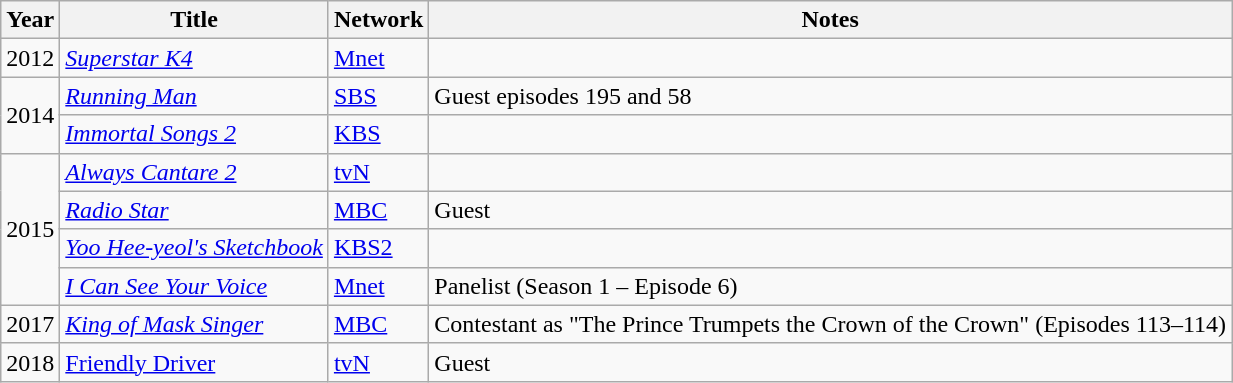<table class="wikitable">
<tr>
<th>Year</th>
<th>Title</th>
<th>Network</th>
<th>Notes</th>
</tr>
<tr>
<td>2012</td>
<td><em><a href='#'>Superstar K4</a></em></td>
<td><a href='#'>Mnet</a></td>
<td></td>
</tr>
<tr>
<td rowspan="2" align="center">2014</td>
<td><em><a href='#'>Running Man</a></em></td>
<td><a href='#'>SBS</a></td>
<td>Guest episodes 195 and 58</td>
</tr>
<tr>
<td><a href='#'><em>Immortal Songs 2</em></a></td>
<td><a href='#'>KBS</a></td>
<td></td>
</tr>
<tr>
<td rowspan="4">2015</td>
<td><a href='#'><em>Always Cantare 2</em></a></td>
<td><a href='#'>tvN</a></td>
<td></td>
</tr>
<tr>
<td><em><a href='#'>Radio Star</a></em></td>
<td><a href='#'>MBC</a></td>
<td>Guest</td>
</tr>
<tr>
<td><a href='#'><em>Yoo Hee-yeol's Sketchbook</em></a></td>
<td><a href='#'>KBS2</a></td>
<td Guest, episode 263></td>
</tr>
<tr>
<td><em><a href='#'>I Can See Your Voice</a></em></td>
<td><a href='#'>Mnet</a></td>
<td>Panelist (Season 1 – Episode 6)</td>
</tr>
<tr>
<td>2017</td>
<td><em><a href='#'>King of Mask Singer</a></em></td>
<td><a href='#'>MBC</a></td>
<td>Contestant as "The Prince Trumpets the Crown of the Crown" (Episodes 113–114)</td>
</tr>
<tr>
<td>2018</td>
<td><a href='#'>Friendly Driver</a></td>
<td><a href='#'>tvN</a></td>
<td>Guest</td>
</tr>
</table>
